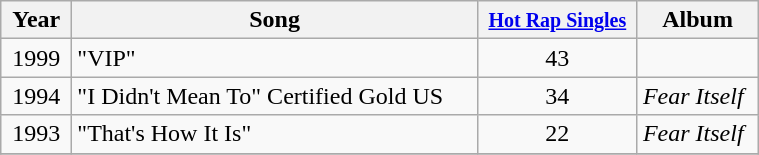<table class="wikitable" width=40%>
<tr>
<th align="center" valign="top" width="40">Year</th>
<th align="left" valign="top">Song</th>
<th align="center" valign="top"><small><a href='#'>Hot Rap Singles</a></small></th>
<th align="left" valign="top">Album</th>
</tr>
<tr>
<td align="center" valign="top">1999</td>
<td align="left" valign="top">"VIP"</td>
<td align="center" valign="top">43</td>
<td align="left" valign="top"></td>
</tr>
<tr>
<td align="center" valign="top">1994</td>
<td align="left" valign="top">"I Didn't Mean To" Certified Gold US</td>
<td align="center" valign="top">34</td>
<td align="left" valign="top"><em>Fear Itself</em></td>
</tr>
<tr>
<td align="center" valign="top">1993</td>
<td align="left" valign="top">"That's How It Is"</td>
<td align="center" valign="top">22</td>
<td align="left" valign="top"><em>Fear Itself</em></td>
</tr>
<tr>
</tr>
</table>
